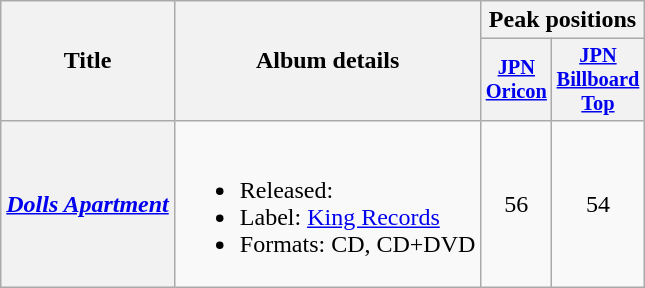<table class="wikitable plainrowheaders">
<tr>
<th rowspan="2">Title</th>
<th rowspan="2">Album details</th>
<th colspan="3">Peak positions</th>
</tr>
<tr>
<th style="width:3em;font-size:85%;"><a href='#'>JPN<br>Oricon</a><br></th>
<th style="width:3em;font-size:85%;"><a href='#'>JPN<br>Billboard Top</a><br></th>
</tr>
<tr>
<th scope="row"><em><a href='#'>Dolls Apartment</a></em></th>
<td><br><ul><li>Released: </li><li>Label: <a href='#'>King Records</a></li><li>Formats: CD, CD+DVD</li></ul></td>
<td align="center">56</td>
<td align="center">54</td>
</tr>
</table>
